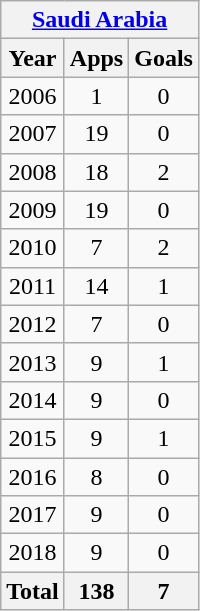<table class="wikitable" style="text-align:center">
<tr>
<th colspan=3><a href='#'>Saudi Arabia</a></th>
</tr>
<tr>
<th>Year</th>
<th>Apps</th>
<th>Goals</th>
</tr>
<tr>
<td>2006</td>
<td>1</td>
<td>0</td>
</tr>
<tr>
<td>2007</td>
<td>19</td>
<td>0</td>
</tr>
<tr>
<td>2008</td>
<td>18</td>
<td>2</td>
</tr>
<tr>
<td>2009</td>
<td>19</td>
<td>0</td>
</tr>
<tr>
<td>2010</td>
<td>7</td>
<td>2</td>
</tr>
<tr>
<td>2011</td>
<td>14</td>
<td>1</td>
</tr>
<tr>
<td>2012</td>
<td>7</td>
<td>0</td>
</tr>
<tr>
<td>2013</td>
<td>9</td>
<td>1</td>
</tr>
<tr>
<td>2014</td>
<td>9</td>
<td>0</td>
</tr>
<tr>
<td>2015</td>
<td>9</td>
<td>1</td>
</tr>
<tr>
<td>2016</td>
<td>8</td>
<td>0</td>
</tr>
<tr>
<td>2017</td>
<td>9</td>
<td>0</td>
</tr>
<tr>
<td>2018</td>
<td>9</td>
<td>0</td>
</tr>
<tr>
<th>Total</th>
<th>138</th>
<th>7</th>
</tr>
</table>
